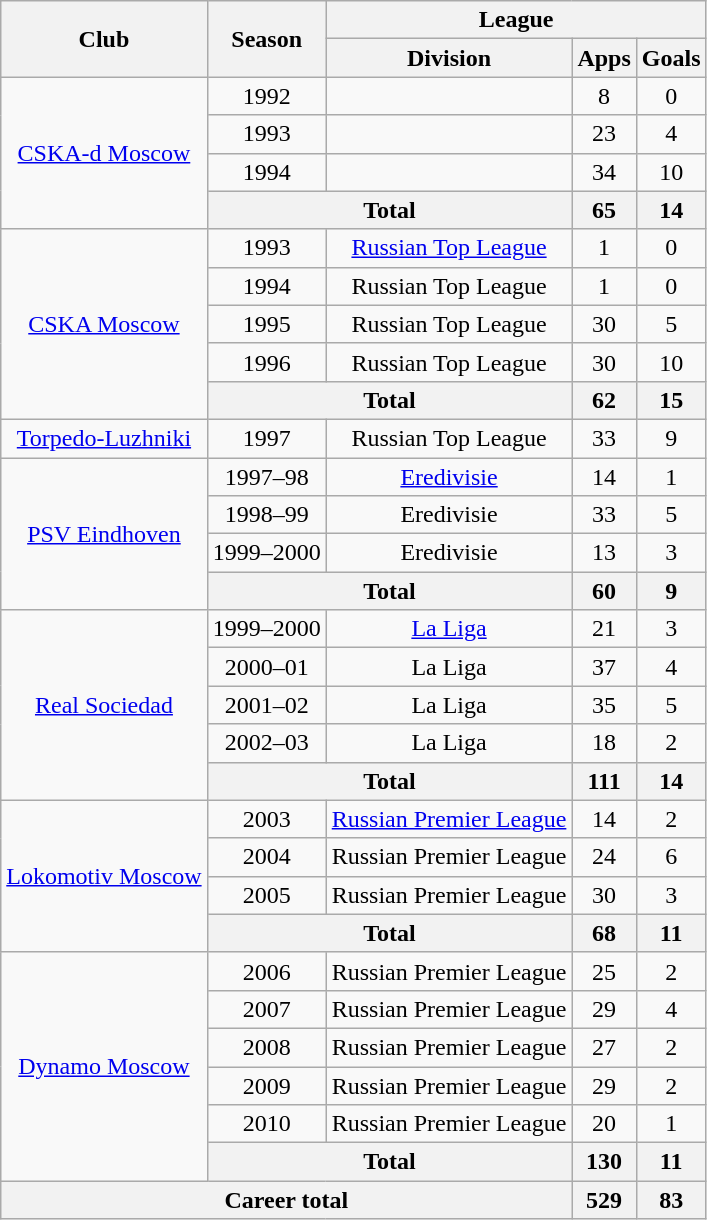<table class="wikitable" style="text-align:center">
<tr>
<th rowspan="2">Club</th>
<th rowspan="2">Season</th>
<th colspan="3">League</th>
</tr>
<tr>
<th>Division</th>
<th>Apps</th>
<th>Goals</th>
</tr>
<tr>
<td rowspan="4"><a href='#'>CSKA-d Moscow</a></td>
<td>1992</td>
<td></td>
<td>8</td>
<td>0</td>
</tr>
<tr>
<td>1993</td>
<td></td>
<td>23</td>
<td>4</td>
</tr>
<tr>
<td>1994</td>
<td></td>
<td>34</td>
<td>10</td>
</tr>
<tr>
<th colspan="2">Total</th>
<th>65</th>
<th>14</th>
</tr>
<tr>
<td rowspan="5"><a href='#'>CSKA Moscow</a></td>
<td>1993</td>
<td><a href='#'>Russian Top League</a></td>
<td>1</td>
<td>0</td>
</tr>
<tr>
<td>1994</td>
<td>Russian Top League</td>
<td>1</td>
<td>0</td>
</tr>
<tr>
<td>1995</td>
<td>Russian Top League</td>
<td>30</td>
<td>5</td>
</tr>
<tr>
<td>1996</td>
<td>Russian Top League</td>
<td>30</td>
<td>10</td>
</tr>
<tr>
<th colspan="2">Total</th>
<th>62</th>
<th>15</th>
</tr>
<tr>
<td><a href='#'>Torpedo-Luzhniki</a></td>
<td>1997</td>
<td>Russian Top League</td>
<td>33</td>
<td>9</td>
</tr>
<tr>
<td rowspan="4"><a href='#'>PSV Eindhoven</a></td>
<td>1997–98</td>
<td><a href='#'>Eredivisie</a></td>
<td>14</td>
<td>1</td>
</tr>
<tr>
<td>1998–99</td>
<td>Eredivisie</td>
<td>33</td>
<td>5</td>
</tr>
<tr>
<td>1999–2000</td>
<td>Eredivisie</td>
<td>13</td>
<td>3</td>
</tr>
<tr>
<th colspan="2">Total</th>
<th>60</th>
<th>9</th>
</tr>
<tr>
<td rowspan="5"><a href='#'>Real Sociedad</a></td>
<td>1999–2000</td>
<td><a href='#'>La Liga</a></td>
<td>21</td>
<td>3</td>
</tr>
<tr>
<td>2000–01</td>
<td>La Liga</td>
<td>37</td>
<td>4</td>
</tr>
<tr>
<td>2001–02</td>
<td>La Liga</td>
<td>35</td>
<td>5</td>
</tr>
<tr>
<td>2002–03</td>
<td>La Liga</td>
<td>18</td>
<td>2</td>
</tr>
<tr>
<th colspan="2">Total</th>
<th>111</th>
<th>14</th>
</tr>
<tr>
<td rowspan="4"><a href='#'>Lokomotiv Moscow</a></td>
<td>2003</td>
<td><a href='#'>Russian Premier League</a></td>
<td>14</td>
<td>2</td>
</tr>
<tr>
<td>2004</td>
<td>Russian Premier League</td>
<td>24</td>
<td>6</td>
</tr>
<tr>
<td>2005</td>
<td>Russian Premier League</td>
<td>30</td>
<td>3</td>
</tr>
<tr>
<th colspan="2">Total</th>
<th>68</th>
<th>11</th>
</tr>
<tr>
<td rowspan="6"><a href='#'>Dynamo Moscow</a></td>
<td>2006</td>
<td>Russian Premier League</td>
<td>25</td>
<td>2</td>
</tr>
<tr>
<td>2007</td>
<td>Russian Premier League</td>
<td>29</td>
<td>4</td>
</tr>
<tr>
<td>2008</td>
<td>Russian Premier League</td>
<td>27</td>
<td>2</td>
</tr>
<tr>
<td>2009</td>
<td>Russian Premier League</td>
<td>29</td>
<td>2</td>
</tr>
<tr>
<td>2010</td>
<td>Russian Premier League</td>
<td>20</td>
<td>1</td>
</tr>
<tr>
<th colspan="2">Total</th>
<th>130</th>
<th>11</th>
</tr>
<tr>
<th colspan="3">Career total</th>
<th>529</th>
<th>83</th>
</tr>
</table>
